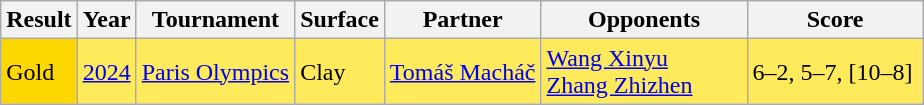<table class="sortable wikitable">
<tr>
<th>Result</th>
<th>Year</th>
<th>Tournament</th>
<th>Surface</th>
<th>Partner</th>
<th width=130>Opponents</th>
<th width=110 class="unsortable">Score</th>
</tr>
<tr style="background:#ffea5c;">
<td bgcolor=gold>Gold</td>
<td><a href='#'>2024</a></td>
<td><a href='#'>Paris Olympics</a></td>
<td>Clay</td>
<td> <a href='#'>Tomáš Macháč</a></td>
<td> <a href='#'>Wang Xinyu</a> <br>  <a href='#'>Zhang Zhizhen</a></td>
<td>6–2, 5–7, [10–8]</td>
</tr>
</table>
